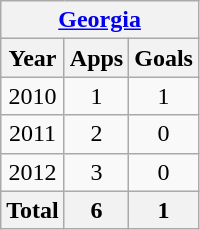<table class="wikitable" style="text-align:center">
<tr>
<th colspan=3><a href='#'>Georgia</a></th>
</tr>
<tr>
<th>Year</th>
<th>Apps</th>
<th>Goals</th>
</tr>
<tr>
<td>2010</td>
<td>1</td>
<td>1</td>
</tr>
<tr>
<td>2011</td>
<td>2</td>
<td>0</td>
</tr>
<tr>
<td>2012</td>
<td>3</td>
<td>0</td>
</tr>
<tr>
<th>Total</th>
<th>6</th>
<th>1</th>
</tr>
</table>
